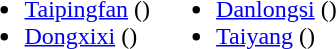<table>
<tr>
<td valign="top"><br><ul><li><a href='#'>Taipingfan</a> ()</li><li><a href='#'>Dongxixi</a> ()</li></ul></td>
<td valign="top"><br><ul><li><a href='#'>Danlongsi</a> ()</li><li><a href='#'>Taiyang</a> ()</li></ul></td>
</tr>
</table>
